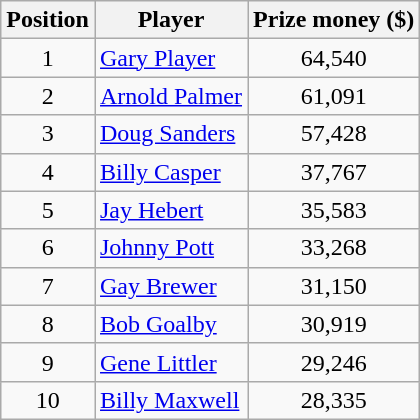<table class="wikitable">
<tr>
<th>Position</th>
<th>Player</th>
<th>Prize money ($)</th>
</tr>
<tr>
<td align=center>1</td>
<td> <a href='#'>Gary Player</a></td>
<td align=center>64,540</td>
</tr>
<tr>
<td align=center>2</td>
<td> <a href='#'>Arnold Palmer</a></td>
<td align=center>61,091</td>
</tr>
<tr>
<td align=center>3</td>
<td> <a href='#'>Doug Sanders</a></td>
<td align=center>57,428</td>
</tr>
<tr>
<td align=center>4</td>
<td> <a href='#'>Billy Casper</a></td>
<td align=center>37,767</td>
</tr>
<tr>
<td align=center>5</td>
<td> <a href='#'>Jay Hebert</a></td>
<td align=center>35,583</td>
</tr>
<tr>
<td align=center>6</td>
<td> <a href='#'>Johnny Pott</a></td>
<td align=center>33,268</td>
</tr>
<tr>
<td align=center>7</td>
<td> <a href='#'>Gay Brewer</a></td>
<td align=center>31,150</td>
</tr>
<tr>
<td align=center>8</td>
<td> <a href='#'>Bob Goalby</a></td>
<td align=center>30,919</td>
</tr>
<tr>
<td align=center>9</td>
<td> <a href='#'>Gene Littler</a></td>
<td align=center>29,246</td>
</tr>
<tr>
<td align=center>10</td>
<td> <a href='#'>Billy Maxwell</a></td>
<td align=center>28,335</td>
</tr>
</table>
